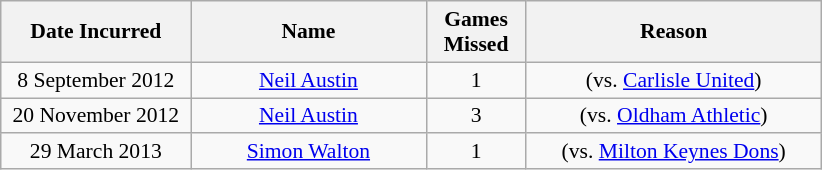<table class="wikitable" style="font-size: 90%; text-align: center;">
<tr>
<th width=120>Date Incurred</th>
<th width=150>Name</th>
<th width=60>Games Missed</th>
<th width=190>Reason</th>
</tr>
<tr>
<td>8 September 2012</td>
<td><a href='#'>Neil Austin</a></td>
<td>1</td>
<td> (vs. <a href='#'>Carlisle United</a>)</td>
</tr>
<tr>
<td>20 November 2012</td>
<td><a href='#'>Neil Austin</a></td>
<td>3</td>
<td> (vs. <a href='#'>Oldham Athletic</a>)</td>
</tr>
<tr>
<td>29 March 2013</td>
<td><a href='#'>Simon Walton</a></td>
<td>1</td>
<td> (vs. <a href='#'>Milton Keynes Dons</a>)</td>
</tr>
</table>
